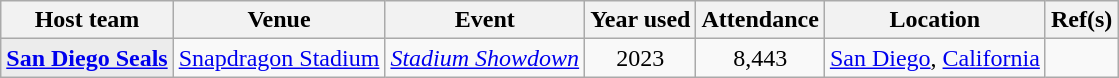<table class="wikitable sortable" plainrowheaders" style="text-align:center;">
<tr>
<th scope="col">Host team</th>
<th scope="col">Venue</th>
<th scope="col">Event</th>
<th scope="col">Year used</th>
<th scope="col">Attendance</th>
<th scope="col">Location</th>
<th scope="col">Ref(s)</th>
</tr>
<tr>
<th style="background:#ececec;"><a href='#'>San Diego Seals</a></th>
<td><a href='#'>Snapdragon Stadium</a></td>
<td><em><a href='#'>Stadium Showdown</a></em></td>
<td>2023</td>
<td>8,443</td>
<td><a href='#'>San Diego</a>, <a href='#'>California</a></td>
<td></td>
</tr>
</table>
